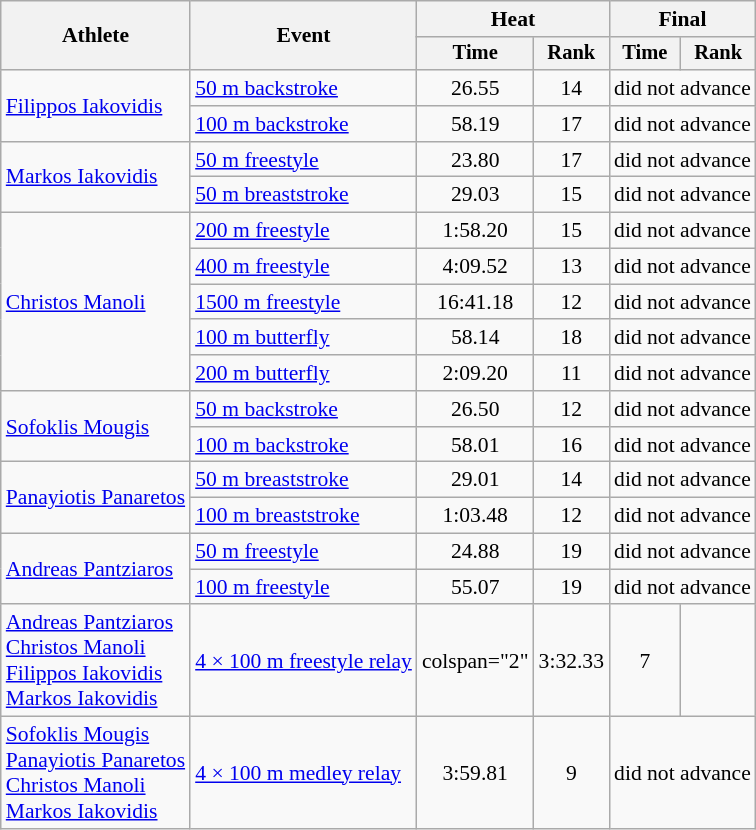<table class=wikitable style="font-size:90%">
<tr>
<th rowspan="2">Athlete</th>
<th rowspan="2">Event</th>
<th colspan="2">Heat</th>
<th colspan="2">Final</th>
</tr>
<tr style="font-size:95%">
<th>Time</th>
<th>Rank</th>
<th>Time</th>
<th>Rank</th>
</tr>
<tr align=center>
<td align=left rowspan="2"><a href='#'>Filippos Iakovidis</a></td>
<td align=left><a href='#'>50 m backstroke</a></td>
<td>26.55</td>
<td>14</td>
<td colspan="2">did not advance</td>
</tr>
<tr align=center>
<td align=left><a href='#'>100 m backstroke</a></td>
<td>58.19</td>
<td>17</td>
<td colspan="2">did not advance</td>
</tr>
<tr align=center>
<td align=left rowspan="2"><a href='#'>Markos Iakovidis</a></td>
<td align=left><a href='#'>50 m freestyle</a></td>
<td>23.80</td>
<td>17</td>
<td colspan="2">did not advance</td>
</tr>
<tr align=center>
<td align=left><a href='#'>50 m breaststroke</a></td>
<td>29.03</td>
<td>15</td>
<td colspan="2">did not advance</td>
</tr>
<tr align=center>
<td align=left rowspan="5"><a href='#'>Christos Manoli</a></td>
<td align=left><a href='#'>200 m freestyle</a></td>
<td>1:58.20</td>
<td>15</td>
<td colspan="2">did not advance</td>
</tr>
<tr align=center>
<td align=left><a href='#'>400 m freestyle</a></td>
<td>4:09.52</td>
<td>13</td>
<td colspan="2">did not advance</td>
</tr>
<tr align=center>
<td align=left><a href='#'>1500 m freestyle</a></td>
<td>16:41.18</td>
<td>12</td>
<td colspan="2">did not advance</td>
</tr>
<tr align=center>
<td align=left><a href='#'>100 m butterfly</a></td>
<td>58.14</td>
<td>18</td>
<td colspan="2">did not advance</td>
</tr>
<tr align=center>
<td align=left><a href='#'>200 m butterfly</a></td>
<td>2:09.20</td>
<td>11</td>
<td colspan="2">did not advance</td>
</tr>
<tr align=center>
<td align=left rowspan="2"><a href='#'>Sofoklis Mougis</a></td>
<td align=left><a href='#'>50 m backstroke</a></td>
<td>26.50</td>
<td>12</td>
<td colspan="2">did not advance</td>
</tr>
<tr align=center>
<td align=left><a href='#'>100 m backstroke</a></td>
<td>58.01</td>
<td>16</td>
<td colspan="2">did not advance</td>
</tr>
<tr align=center>
<td align=left rowspan="2"><a href='#'>Panayiotis Panaretos</a></td>
<td align=left><a href='#'>50 m breaststroke</a></td>
<td>29.01</td>
<td>14</td>
<td colspan="2">did not advance</td>
</tr>
<tr align=center>
<td align=left><a href='#'>100 m breaststroke</a></td>
<td>1:03.48</td>
<td>12</td>
<td colspan="2">did not advance</td>
</tr>
<tr align=center>
<td align=left rowspan="2"><a href='#'>Andreas Pantziaros</a></td>
<td align=left><a href='#'>50 m freestyle</a></td>
<td>24.88</td>
<td>19</td>
<td colspan="2">did not advance</td>
</tr>
<tr align=center>
<td align=left><a href='#'>100 m freestyle</a></td>
<td>55.07</td>
<td>19</td>
<td colspan="2">did not advance</td>
</tr>
<tr align=center>
<td align=left><a href='#'>Andreas Pantziaros</a><br><a href='#'>Christos Manoli</a><br><a href='#'>Filippos Iakovidis</a><br><a href='#'>Markos Iakovidis</a></td>
<td align=left><a href='#'>4 × 100 m freestyle relay</a></td>
<td>colspan="2" </td>
<td>3:32.33</td>
<td>7</td>
</tr>
<tr align=center>
<td align=left><a href='#'>Sofoklis Mougis</a><br><a href='#'>Panayiotis Panaretos</a><br><a href='#'>Christos Manoli</a><br><a href='#'>Markos Iakovidis</a></td>
<td align=left><a href='#'>4 × 100 m medley relay</a></td>
<td>3:59.81</td>
<td>9</td>
<td colspan="2">did not advance</td>
</tr>
</table>
